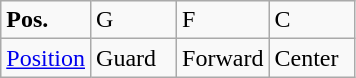<table class="wikitable">
<tr>
<td width="50"><strong>Pos.</strong></td>
<td width="50">G</td>
<td width="50">F</td>
<td width="50">C</td>
</tr>
<tr>
<td><a href='#'>Position</a></td>
<td>Guard</td>
<td>Forward</td>
<td>Center</td>
</tr>
</table>
